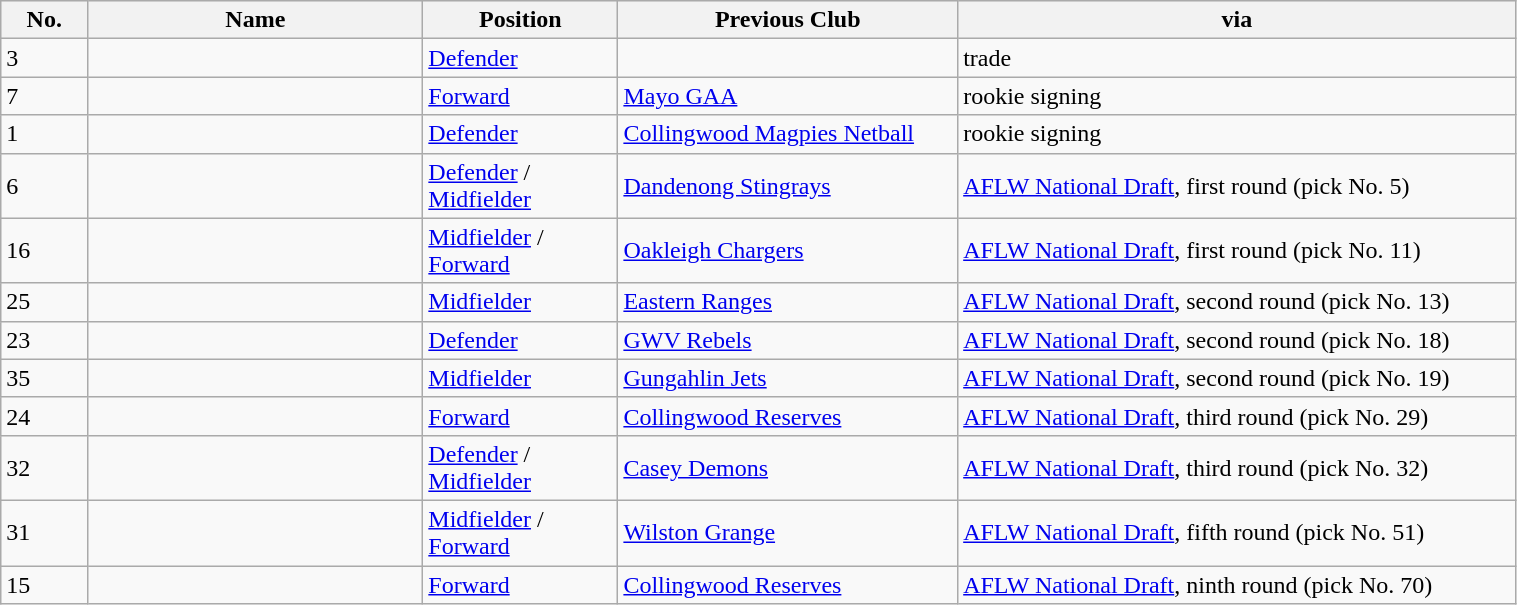<table class="wikitable sortable" style="width:80%;">
<tr style="background:#efefef;">
<th width=1%>No.</th>
<th width=6%>Name</th>
<th width=2%>Position</th>
<th width=5%>Previous Club</th>
<th width=10%>via</th>
</tr>
<tr>
<td align=left>3</td>
<td></td>
<td><a href='#'>Defender</a></td>
<td></td>
<td>trade</td>
</tr>
<tr>
<td align=left>7</td>
<td></td>
<td><a href='#'>Forward</a></td>
<td><a href='#'>Mayo GAA</a></td>
<td>rookie signing</td>
</tr>
<tr>
<td align=left>1</td>
<td></td>
<td><a href='#'>Defender</a></td>
<td><a href='#'>Collingwood Magpies Netball</a></td>
<td>rookie signing</td>
</tr>
<tr>
<td align=left>6</td>
<td></td>
<td><a href='#'>Defender</a> / <a href='#'>Midfielder</a></td>
<td><a href='#'>Dandenong Stingrays</a></td>
<td><a href='#'>AFLW National Draft</a>, first round (pick No. 5)</td>
</tr>
<tr>
<td align=left>16</td>
<td></td>
<td><a href='#'>Midfielder</a> / <a href='#'>Forward</a></td>
<td><a href='#'>Oakleigh Chargers</a></td>
<td><a href='#'>AFLW National Draft</a>, first round (pick No. 11)</td>
</tr>
<tr>
<td align=left>25</td>
<td></td>
<td><a href='#'>Midfielder</a></td>
<td><a href='#'>Eastern Ranges</a></td>
<td><a href='#'>AFLW National Draft</a>, second round (pick No. 13)</td>
</tr>
<tr>
<td align=left>23</td>
<td></td>
<td><a href='#'>Defender</a></td>
<td><a href='#'>GWV Rebels</a></td>
<td><a href='#'>AFLW National Draft</a>, second round (pick No. 18)</td>
</tr>
<tr>
<td align=left>35</td>
<td></td>
<td><a href='#'>Midfielder</a></td>
<td><a href='#'>Gungahlin Jets</a></td>
<td><a href='#'>AFLW National Draft</a>, second round (pick No. 19)</td>
</tr>
<tr>
<td align=left>24</td>
<td></td>
<td><a href='#'>Forward</a></td>
<td><a href='#'>Collingwood Reserves</a></td>
<td><a href='#'>AFLW National Draft</a>, third round (pick No. 29)</td>
</tr>
<tr>
<td align=left>32</td>
<td></td>
<td><a href='#'>Defender</a> / <a href='#'>Midfielder</a></td>
<td><a href='#'>Casey Demons</a></td>
<td><a href='#'>AFLW National Draft</a>, third round (pick No. 32)</td>
</tr>
<tr>
<td align=left>31</td>
<td></td>
<td><a href='#'>Midfielder</a> / <a href='#'>Forward</a></td>
<td><a href='#'>Wilston Grange</a></td>
<td><a href='#'>AFLW National Draft</a>, fifth round (pick No. 51)</td>
</tr>
<tr>
<td align=left>15</td>
<td></td>
<td><a href='#'>Forward</a></td>
<td><a href='#'>Collingwood Reserves</a></td>
<td><a href='#'>AFLW National Draft</a>, ninth round (pick No. 70)</td>
</tr>
</table>
